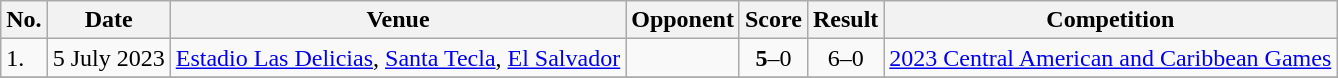<table class="wikitable">
<tr>
<th>No.</th>
<th>Date</th>
<th>Venue</th>
<th>Opponent</th>
<th>Score</th>
<th>Result</th>
<th>Competition</th>
</tr>
<tr>
<td>1.</td>
<td>5 July 2023</td>
<td><a href='#'>Estadio Las Delicias</a>, <a href='#'>Santa Tecla</a>, <a href='#'>El Salvador</a></td>
<td></td>
<td align=center><strong>5</strong>–0</td>
<td align=center>6–0</td>
<td><a href='#'>2023 Central American and Caribbean Games</a></td>
</tr>
<tr>
</tr>
</table>
